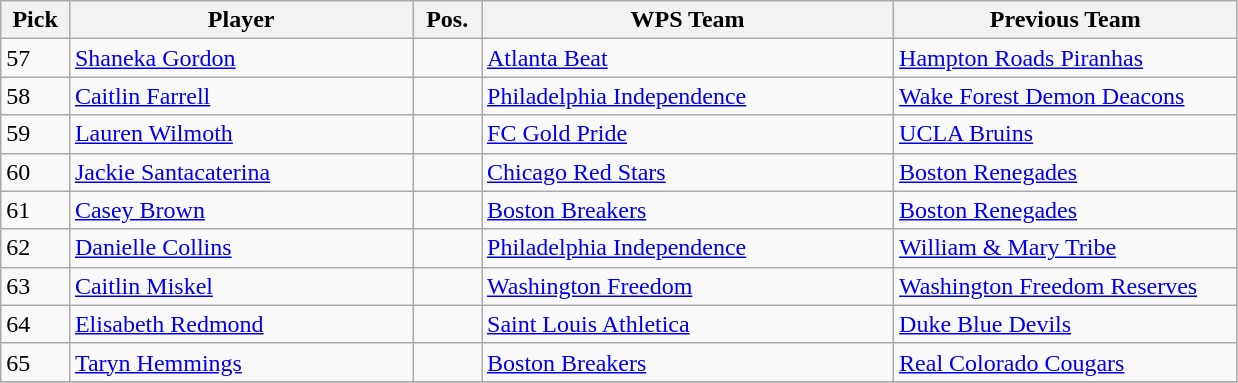<table class="wikitable">
<tr>
<th width="5%">Pick</th>
<th width="25%">Player</th>
<th width="5%">Pos.</th>
<th width="30%">WPS Team</th>
<th width="25%">Previous Team</th>
</tr>
<tr>
<td>57</td>
<td><a href='#'>Shaneka Gordon</a></td>
<td></td>
<td><a href='#'>Atlanta Beat</a></td>
<td><a href='#'>Hampton Roads Piranhas</a></td>
</tr>
<tr>
<td>58</td>
<td><a href='#'>Caitlin Farrell</a></td>
<td></td>
<td><a href='#'>Philadelphia Independence</a></td>
<td><a href='#'>Wake Forest Demon Deacons</a></td>
</tr>
<tr>
<td>59</td>
<td><a href='#'>Lauren Wilmoth</a></td>
<td></td>
<td><a href='#'>FC Gold Pride</a></td>
<td><a href='#'>UCLA Bruins</a></td>
</tr>
<tr>
<td>60</td>
<td><a href='#'>Jackie Santacaterina</a></td>
<td></td>
<td><a href='#'>Chicago Red Stars</a></td>
<td><a href='#'>Boston Renegades</a></td>
</tr>
<tr>
<td>61</td>
<td><a href='#'>Casey Brown</a></td>
<td></td>
<td><a href='#'>Boston Breakers</a></td>
<td><a href='#'>Boston Renegades</a></td>
</tr>
<tr>
<td>62</td>
<td><a href='#'>Danielle Collins</a></td>
<td></td>
<td><a href='#'>Philadelphia Independence</a></td>
<td><a href='#'>William & Mary Tribe</a></td>
</tr>
<tr>
<td>63</td>
<td><a href='#'>Caitlin Miskel</a></td>
<td></td>
<td><a href='#'>Washington Freedom</a></td>
<td><a href='#'>Washington Freedom Reserves</a></td>
</tr>
<tr>
<td>64</td>
<td><a href='#'>Elisabeth Redmond</a></td>
<td></td>
<td><a href='#'>Saint Louis Athletica</a></td>
<td><a href='#'>Duke Blue Devils</a></td>
</tr>
<tr>
<td>65</td>
<td><a href='#'>Taryn Hemmings</a></td>
<td></td>
<td><a href='#'>Boston Breakers</a></td>
<td><a href='#'>Real Colorado Cougars</a></td>
</tr>
<tr>
</tr>
</table>
